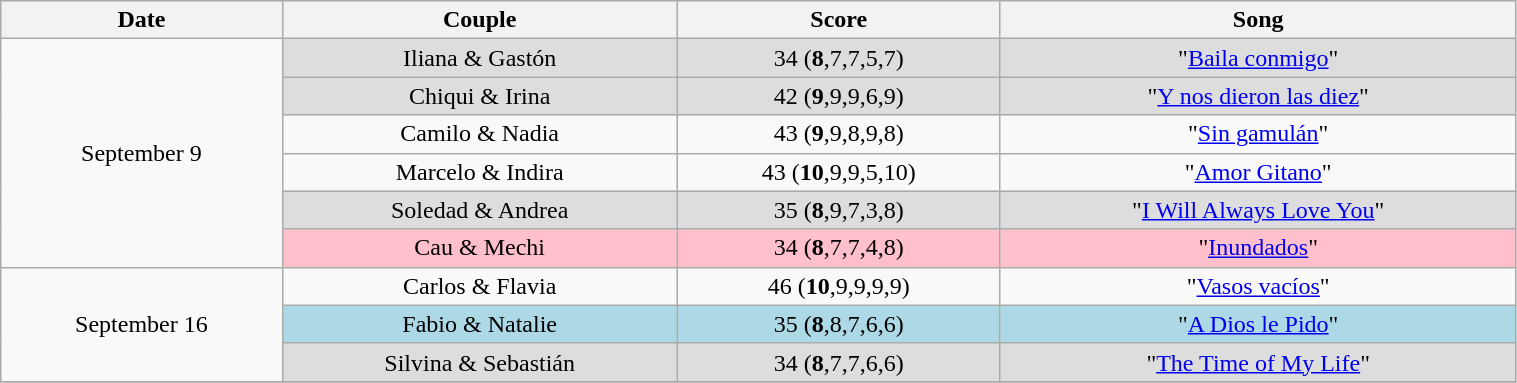<table class="wikitable" style="width:80%; text-align:center;">
<tr>
<th>Date</th>
<th>Couple</th>
<th>Score</th>
<th>Song </th>
</tr>
<tr>
<td rowspan=6>September 9</td>
<td style="background:#ddd;">Iliana & Gastón</td>
<td style="background:#ddd;">34 (<strong>8</strong>,7,7,5,7)</td>
<td style="background:#ddd;">"<a href='#'>Baila conmigo</a>" </td>
</tr>
<tr style="background:#dddddd;">
<td>Chiqui & Irina</td>
<td>42 (<strong>9</strong>,9,9,6,9)</td>
<td>"<a href='#'>Y nos dieron las diez</a>" </td>
</tr>
<tr>
<td>Camilo & Nadia</td>
<td>43 (<strong>9</strong>,9,8,9,8)</td>
<td>"<a href='#'>Sin gamulán</a>" </td>
</tr>
<tr>
<td>Marcelo & Indira</td>
<td>43 (<strong>10</strong>,9,9,5,10)</td>
<td>"<a href='#'>Amor Gitano</a>" </td>
</tr>
<tr style="background:#dddddd;">
<td>Soledad & Andrea</td>
<td>35 (<strong>8</strong>,9,7,3,8)</td>
<td>"<a href='#'>I Will Always Love You</a>" </td>
</tr>
<tr style="background:pink;">
<td>Cau & Mechi</td>
<td>34 (<strong>8</strong>,7,7,4,8)</td>
<td>"<a href='#'>Inundados</a>" </td>
</tr>
<tr>
<td rowspan=3>September 16</td>
<td>Carlos & Flavia</td>
<td>46 (<strong>10</strong>,9,9,9,9)</td>
<td>"<a href='#'>Vasos vacíos</a>" </td>
</tr>
<tr style="background:lightblue;">
<td>Fabio & Natalie</td>
<td>35 (<strong>8</strong>,8,7,6,6)</td>
<td>"<a href='#'>A Dios le Pido</a>" </td>
</tr>
<tr style="background:#dddddd;">
<td>Silvina & Sebastián</td>
<td>34 (<strong>8</strong>,7,7,6,6)</td>
<td>"<a href='#'>The Time of My Life</a>" </td>
</tr>
<tr>
</tr>
</table>
